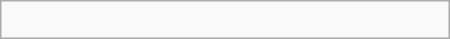<table class="wikitable" border="1" width=300px align="right">
<tr>
<td><br></td>
</tr>
</table>
